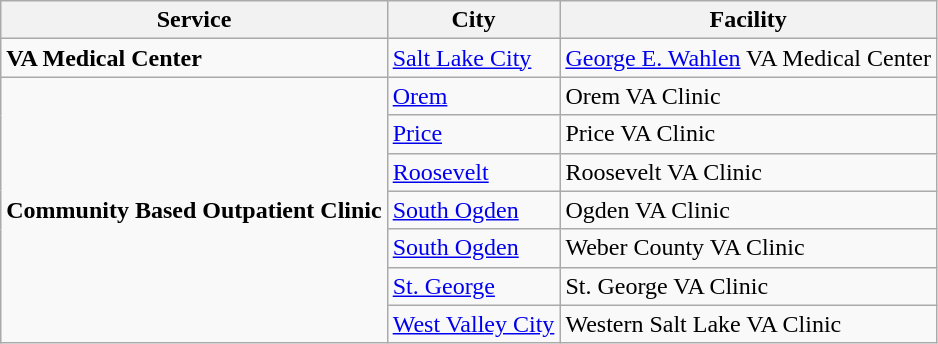<table class="wikitable">
<tr>
<th>Service</th>
<th>City</th>
<th>Facility</th>
</tr>
<tr>
<td><strong>VA Medical Center</strong></td>
<td><a href='#'>Salt Lake City</a></td>
<td><a href='#'>George E. Wahlen</a> VA Medical Center</td>
</tr>
<tr>
<td rowspan=7><strong>Community Based Outpatient Clinic</strong></td>
<td><a href='#'>Orem</a></td>
<td>Orem VA Clinic</td>
</tr>
<tr>
<td><a href='#'>Price</a></td>
<td>Price VA Clinic</td>
</tr>
<tr>
<td><a href='#'>Roosevelt</a></td>
<td>Roosevelt VA Clinic</td>
</tr>
<tr>
<td><a href='#'>South Ogden</a></td>
<td>Ogden VA Clinic</td>
</tr>
<tr>
<td><a href='#'>South Ogden</a></td>
<td>Weber County VA Clinic</td>
</tr>
<tr>
<td><a href='#'>St. George</a></td>
<td>St. George VA Clinic</td>
</tr>
<tr>
<td><a href='#'>West Valley City</a></td>
<td>Western Salt Lake VA Clinic</td>
</tr>
</table>
